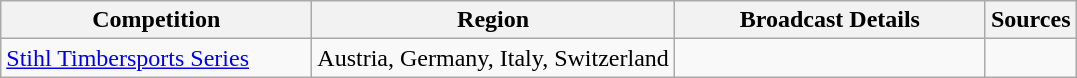<table class="wikitable">
<tr>
<th width="200">Competition</th>
<th>Region</th>
<th width="200">Broadcast Details</th>
<th>Sources</th>
</tr>
<tr>
<td><a href='#'>Stihl Timbersports Series</a></td>
<td>Austria, Germany, Italy, Switzerland</td>
<td></td>
</tr>
</table>
